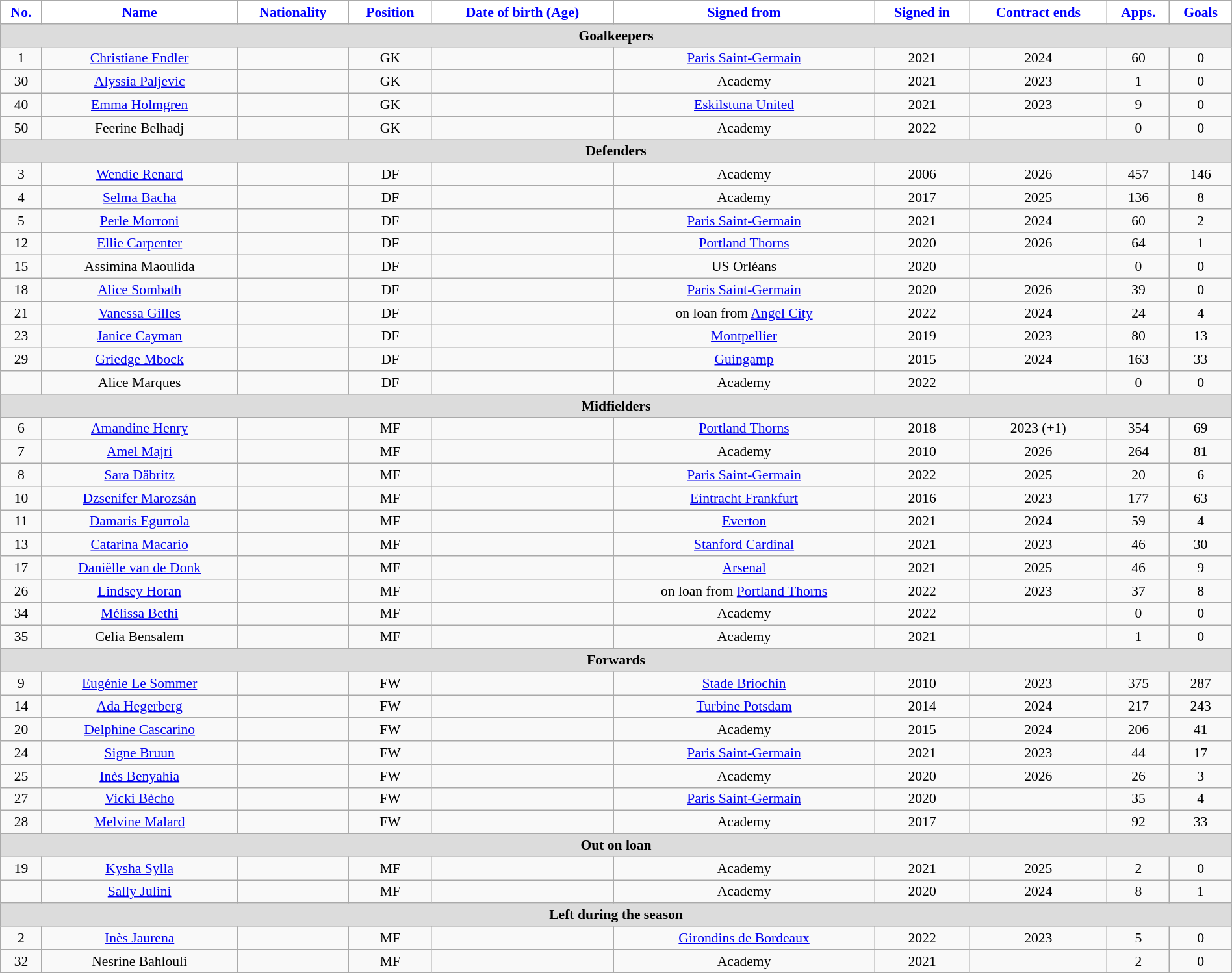<table class="wikitable"  style="text-align:center; font-size:90%; width:100%;">
<tr>
<th style="background:#FFFFFF; color:blue; text-align:center;">No.</th>
<th style="background:#FFFFFF; color:blue; text-align:center;">Name</th>
<th style="background:#FFFFFF; color:blue; text-align:center;">Nationality</th>
<th style="background:#FFFFFF; color:blue; text-align:center;">Position</th>
<th style="background:#FFFFFF; color:blue; text-align:center;">Date of birth (Age)</th>
<th style="background:#FFFFFF; color:blue; text-align:center;">Signed from</th>
<th style="background:#FFFFFF; color:blue; text-align:center;">Signed in</th>
<th style="background:#FFFFFF; color:blue; text-align:center;">Contract ends</th>
<th style="background:#FFFFFF; color:blue; text-align:center;">Apps.</th>
<th style="background:#FFFFFF; color:blue; text-align:center;">Goals</th>
</tr>
<tr>
<th colspan="11"  style="background:#dcdcdc; text-align:center;">Goalkeepers</th>
</tr>
<tr>
<td>1</td>
<td><a href='#'>Christiane Endler</a></td>
<td></td>
<td>GK</td>
<td></td>
<td><a href='#'>Paris Saint-Germain</a></td>
<td>2021</td>
<td>2024</td>
<td>60</td>
<td>0</td>
</tr>
<tr>
<td>30</td>
<td><a href='#'>Alyssia Paljevic</a></td>
<td></td>
<td>GK</td>
<td></td>
<td>Academy</td>
<td>2021</td>
<td>2023</td>
<td>1</td>
<td>0</td>
</tr>
<tr>
<td>40</td>
<td><a href='#'>Emma Holmgren</a></td>
<td></td>
<td>GK</td>
<td></td>
<td><a href='#'>Eskilstuna United</a></td>
<td>2021</td>
<td>2023</td>
<td>9</td>
<td>0</td>
</tr>
<tr>
<td>50</td>
<td>Feerine Belhadj</td>
<td></td>
<td>GK</td>
<td></td>
<td>Academy</td>
<td>2022</td>
<td></td>
<td>0</td>
<td>0</td>
</tr>
<tr>
<th colspan="11"  style="background:#dcdcdc; text-align:center;">Defenders</th>
</tr>
<tr>
<td>3</td>
<td><a href='#'>Wendie Renard</a> </td>
<td></td>
<td>DF</td>
<td></td>
<td>Academy</td>
<td>2006</td>
<td>2026</td>
<td>457</td>
<td>146</td>
</tr>
<tr>
<td>4</td>
<td><a href='#'>Selma Bacha</a></td>
<td></td>
<td>DF</td>
<td></td>
<td>Academy</td>
<td>2017</td>
<td>2025</td>
<td>136</td>
<td>8</td>
</tr>
<tr>
<td>5</td>
<td><a href='#'>Perle Morroni</a></td>
<td></td>
<td>DF</td>
<td></td>
<td><a href='#'>Paris Saint-Germain</a></td>
<td>2021</td>
<td>2024</td>
<td>60</td>
<td>2</td>
</tr>
<tr>
<td>12</td>
<td><a href='#'>Ellie Carpenter</a></td>
<td></td>
<td>DF</td>
<td></td>
<td><a href='#'>Portland Thorns</a></td>
<td>2020</td>
<td>2026</td>
<td>64</td>
<td>1</td>
</tr>
<tr>
<td>15</td>
<td>Assimina Maoulida</td>
<td></td>
<td>DF</td>
<td></td>
<td>US Orléans</td>
<td>2020</td>
<td></td>
<td>0</td>
<td>0</td>
</tr>
<tr>
<td>18</td>
<td><a href='#'>Alice Sombath</a></td>
<td></td>
<td>DF</td>
<td></td>
<td><a href='#'>Paris Saint-Germain</a></td>
<td>2020</td>
<td>2026</td>
<td>39</td>
<td>0</td>
</tr>
<tr>
<td>21</td>
<td><a href='#'>Vanessa Gilles</a></td>
<td></td>
<td>DF</td>
<td></td>
<td>on loan from <a href='#'>Angel City</a></td>
<td>2022</td>
<td>2024</td>
<td>24</td>
<td>4</td>
</tr>
<tr>
<td>23</td>
<td><a href='#'>Janice Cayman</a></td>
<td></td>
<td>DF</td>
<td></td>
<td><a href='#'>Montpellier</a></td>
<td>2019</td>
<td>2023</td>
<td>80</td>
<td>13</td>
</tr>
<tr>
<td>29</td>
<td><a href='#'>Griedge Mbock</a></td>
<td></td>
<td>DF</td>
<td></td>
<td><a href='#'>Guingamp</a></td>
<td>2015</td>
<td>2024</td>
<td>163</td>
<td>33</td>
</tr>
<tr>
<td></td>
<td>Alice Marques</td>
<td></td>
<td>DF</td>
<td></td>
<td>Academy</td>
<td>2022</td>
<td></td>
<td>0</td>
<td>0</td>
</tr>
<tr>
<th colspan="11"  style="background:#dcdcdc; text-align:center;">Midfielders</th>
</tr>
<tr>
<td>6</td>
<td><a href='#'>Amandine Henry</a></td>
<td></td>
<td>MF</td>
<td></td>
<td><a href='#'>Portland Thorns</a></td>
<td>2018</td>
<td>2023 (+1)</td>
<td>354</td>
<td>69</td>
</tr>
<tr>
<td>7</td>
<td><a href='#'>Amel Majri</a></td>
<td></td>
<td>MF</td>
<td></td>
<td>Academy</td>
<td>2010</td>
<td>2026</td>
<td>264</td>
<td>81</td>
</tr>
<tr>
<td>8</td>
<td><a href='#'>Sara Däbritz</a></td>
<td></td>
<td>MF</td>
<td></td>
<td><a href='#'>Paris Saint-Germain</a></td>
<td>2022</td>
<td>2025</td>
<td>20</td>
<td>6</td>
</tr>
<tr>
<td>10</td>
<td><a href='#'>Dzsenifer Marozsán</a></td>
<td></td>
<td>MF</td>
<td></td>
<td><a href='#'>Eintracht Frankfurt</a></td>
<td>2016</td>
<td>2023</td>
<td>177</td>
<td>63</td>
</tr>
<tr>
<td>11</td>
<td><a href='#'>Damaris Egurrola</a></td>
<td></td>
<td>MF</td>
<td></td>
<td><a href='#'>Everton</a></td>
<td>2021</td>
<td>2024</td>
<td>59</td>
<td>4</td>
</tr>
<tr>
<td>13</td>
<td><a href='#'>Catarina Macario</a></td>
<td></td>
<td>MF</td>
<td></td>
<td><a href='#'>Stanford Cardinal</a></td>
<td>2021</td>
<td>2023</td>
<td>46</td>
<td>30</td>
</tr>
<tr>
<td>17</td>
<td><a href='#'>Daniëlle van de Donk</a></td>
<td></td>
<td>MF</td>
<td></td>
<td><a href='#'>Arsenal</a></td>
<td>2021</td>
<td>2025</td>
<td>46</td>
<td>9</td>
</tr>
<tr>
<td>26</td>
<td><a href='#'>Lindsey Horan</a></td>
<td></td>
<td>MF</td>
<td></td>
<td>on loan from <a href='#'>Portland Thorns</a></td>
<td>2022</td>
<td>2023</td>
<td>37</td>
<td>8</td>
</tr>
<tr>
<td>34</td>
<td><a href='#'>Mélissa Bethi</a></td>
<td></td>
<td>MF</td>
<td></td>
<td>Academy</td>
<td>2022</td>
<td></td>
<td>0</td>
<td>0</td>
</tr>
<tr>
<td>35</td>
<td>Celia Bensalem</td>
<td></td>
<td>MF</td>
<td></td>
<td>Academy</td>
<td>2021</td>
<td></td>
<td>1</td>
<td>0</td>
</tr>
<tr>
<th colspan="11"  style="background:#dcdcdc; text-align:center;">Forwards</th>
</tr>
<tr>
<td>9</td>
<td><a href='#'>Eugénie Le Sommer</a></td>
<td></td>
<td>FW</td>
<td></td>
<td><a href='#'>Stade Briochin</a></td>
<td>2010</td>
<td>2023</td>
<td>375</td>
<td>287</td>
</tr>
<tr>
<td>14</td>
<td><a href='#'>Ada Hegerberg</a></td>
<td></td>
<td>FW</td>
<td></td>
<td><a href='#'>Turbine Potsdam</a></td>
<td>2014</td>
<td>2024</td>
<td>217</td>
<td>243</td>
</tr>
<tr>
<td>20</td>
<td><a href='#'>Delphine Cascarino</a></td>
<td></td>
<td>FW</td>
<td></td>
<td>Academy</td>
<td>2015</td>
<td>2024</td>
<td>206</td>
<td>41</td>
</tr>
<tr>
<td>24</td>
<td><a href='#'>Signe Bruun</a></td>
<td></td>
<td>FW</td>
<td></td>
<td><a href='#'>Paris Saint-Germain</a></td>
<td>2021</td>
<td>2023</td>
<td>44</td>
<td>17</td>
</tr>
<tr>
<td>25</td>
<td><a href='#'>Inès Benyahia</a></td>
<td></td>
<td>FW</td>
<td></td>
<td>Academy</td>
<td>2020</td>
<td>2026</td>
<td>26</td>
<td>3</td>
</tr>
<tr>
<td>27</td>
<td><a href='#'>Vicki Bècho</a></td>
<td></td>
<td>FW</td>
<td></td>
<td><a href='#'>Paris Saint-Germain</a></td>
<td>2020</td>
<td></td>
<td>35</td>
<td>4</td>
</tr>
<tr>
<td>28</td>
<td><a href='#'>Melvine Malard</a></td>
<td></td>
<td>FW</td>
<td></td>
<td>Academy</td>
<td>2017</td>
<td></td>
<td>92</td>
<td>33</td>
</tr>
<tr>
<th colspan="11"  style="background:#dcdcdc; text-align:center;">Out on loan</th>
</tr>
<tr>
<td>19</td>
<td><a href='#'>Kysha Sylla</a></td>
<td></td>
<td>MF</td>
<td></td>
<td>Academy</td>
<td>2021</td>
<td>2025</td>
<td>2</td>
<td>0</td>
</tr>
<tr>
<td></td>
<td><a href='#'>Sally Julini</a></td>
<td></td>
<td>MF</td>
<td></td>
<td>Academy</td>
<td>2020</td>
<td>2024</td>
<td>8</td>
<td>1</td>
</tr>
<tr>
<th colspan="11"  style="background:#dcdcdc; text-align:center;">Left during the season</th>
</tr>
<tr>
<td>2</td>
<td><a href='#'>Inès Jaurena</a></td>
<td></td>
<td>MF</td>
<td></td>
<td><a href='#'>Girondins de Bordeaux</a></td>
<td>2022</td>
<td>2023</td>
<td>5</td>
<td>0</td>
</tr>
<tr>
<td>32</td>
<td>Nesrine Bahlouli</td>
<td></td>
<td>MF</td>
<td></td>
<td>Academy</td>
<td>2021</td>
<td></td>
<td>2</td>
<td>0</td>
</tr>
</table>
